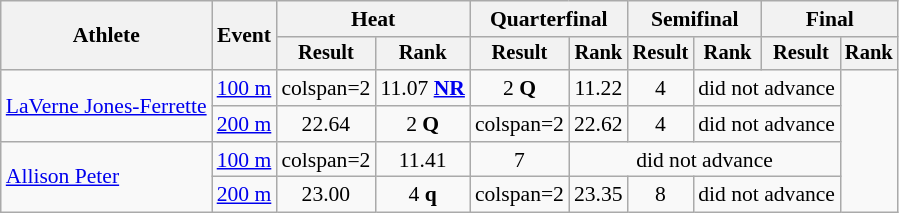<table class="wikitable" style="font-size:90%">
<tr>
<th rowspan="2">Athlete</th>
<th rowspan="2">Event</th>
<th colspan="2">Heat</th>
<th colspan="2">Quarterfinal</th>
<th colspan="2">Semifinal</th>
<th colspan="2">Final</th>
</tr>
<tr style="font-size:95%">
<th>Result</th>
<th>Rank</th>
<th>Result</th>
<th>Rank</th>
<th>Result</th>
<th>Rank</th>
<th>Result</th>
<th>Rank</th>
</tr>
<tr align=center>
<td align=left rowspan=2><a href='#'>LaVerne Jones-Ferrette</a></td>
<td align=left><a href='#'>100 m</a></td>
<td>colspan=2 </td>
<td>11.07 <strong><a href='#'>NR</a></strong></td>
<td>2 <strong>Q</strong></td>
<td>11.22</td>
<td>4</td>
<td colspan=2>did not advance</td>
</tr>
<tr align=center>
<td align=left><a href='#'>200 m</a></td>
<td>22.64</td>
<td>2 <strong>Q</strong></td>
<td>colspan=2 </td>
<td>22.62</td>
<td>4</td>
<td colspan=2>did not advance</td>
</tr>
<tr align=center>
<td align=left rowspan=2><a href='#'>Allison Peter</a></td>
<td align=left><a href='#'>100 m</a></td>
<td>colspan=2 </td>
<td>11.41</td>
<td>7</td>
<td colspan=4>did not advance</td>
</tr>
<tr align=center>
<td align=left><a href='#'>200 m</a></td>
<td>23.00</td>
<td>4 <strong>q</strong></td>
<td>colspan=2 </td>
<td>23.35</td>
<td>8</td>
<td colspan=2>did not advance</td>
</tr>
</table>
